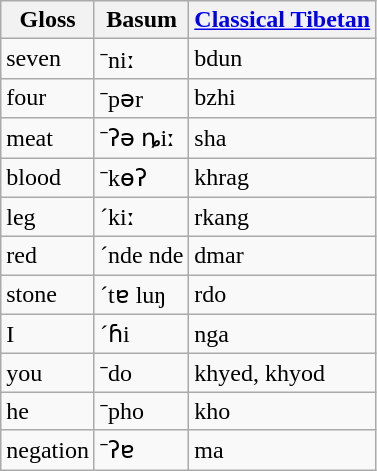<table class="wikitable">
<tr>
<th>Gloss</th>
<th>Basum</th>
<th><a href='#'>Classical Tibetan</a></th>
</tr>
<tr>
<td>seven</td>
<td>ˉniː</td>
<td>bdun</td>
</tr>
<tr>
<td>four</td>
<td>ˉpər</td>
<td>bzhi</td>
</tr>
<tr>
<td>meat</td>
<td>ˉʔə ȵiː</td>
<td>sha</td>
</tr>
<tr>
<td>blood</td>
<td>ˉkɵʔ</td>
<td>khrag</td>
</tr>
<tr>
<td>leg</td>
<td>´kiː</td>
<td>rkang</td>
</tr>
<tr>
<td>red</td>
<td>´nde nde</td>
<td>dmar</td>
</tr>
<tr>
<td>stone</td>
<td>´tɐ luŋ</td>
<td>rdo</td>
</tr>
<tr>
<td>I</td>
<td>´ɦi</td>
<td>nga</td>
</tr>
<tr>
<td>you</td>
<td>ˉdo</td>
<td>khyed, khyod</td>
</tr>
<tr>
<td>he</td>
<td>ˉpho</td>
<td>kho</td>
</tr>
<tr>
<td>negation</td>
<td>ˉʔɐ</td>
<td>ma</td>
</tr>
</table>
